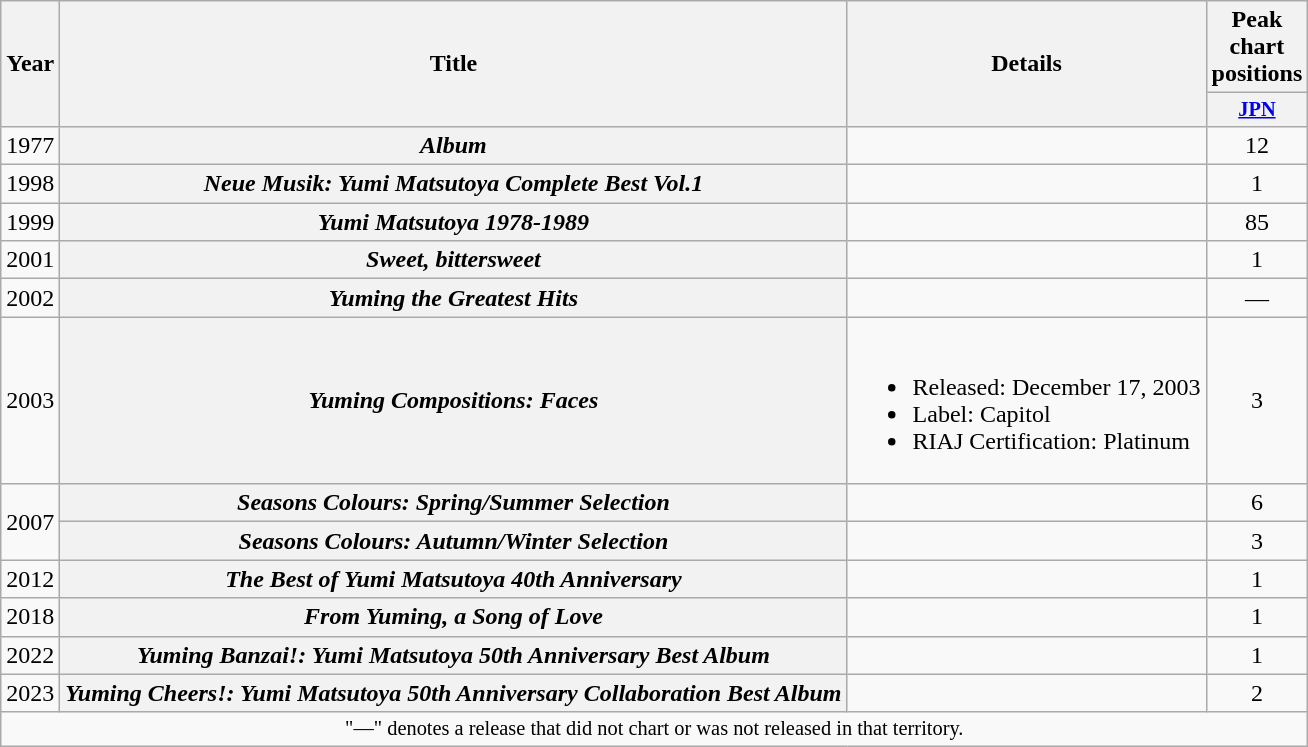<table class="wikitable plainrowheaders" style="text-align:center;">
<tr>
<th rowspan="2">Year</th>
<th rowspan="2">Title</th>
<th rowspan="2">Details</th>
<th colspan="1">Peak chart positions</th>
</tr>
<tr>
<th style="width:3em;font-size:85%"><a href='#'>JPN</a><br></th>
</tr>
<tr>
<td>1977</td>
<th scope="row"><em>Album</em></th>
<td align="left"><br></td>
<td>12</td>
</tr>
<tr>
<td>1998</td>
<th scope="row"><em>Neue Musik: Yumi Matsutoya Complete Best Vol.1</em></th>
<td align="left"><br></td>
<td>1</td>
</tr>
<tr>
<td>1999</td>
<th scope="row"><em>Yumi Matsutoya 1978-1989</em></th>
<td align="left"><br></td>
<td>85</td>
</tr>
<tr>
<td>2001</td>
<th scope="row"><em>Sweet, bittersweet</em></th>
<td align="left"><br></td>
<td>1</td>
</tr>
<tr>
<td>2002</td>
<th scope="row"><em>Yuming the Greatest Hits</em></th>
<td align="left"><br></td>
<td>—</td>
</tr>
<tr>
<td>2003</td>
<th scope="row"><em>Yuming Compositions: Faces</em></th>
<td align="left"><br><ul><li>Released: December 17, 2003</li><li>Label: Capitol</li><li>RIAJ Certification: Platinum</li></ul></td>
<td>3</td>
</tr>
<tr>
<td rowspan="2">2007</td>
<th scope="row"><em>Seasons Colours: Spring/Summer Selection</em><br></th>
<td align="left"><br></td>
<td>6</td>
</tr>
<tr>
<th scope="row"><em>Seasons Colours: Autumn/Winter Selection</em><br></th>
<td align="left"><br></td>
<td>3</td>
</tr>
<tr>
<td>2012</td>
<th scope="row"><em>The Best of Yumi Matsutoya 40th Anniversary</em><br></th>
<td align="left"><br></td>
<td>1</td>
</tr>
<tr>
<td>2018</td>
<th scope="row"><em>From Yuming, a Song of Love</em><br></th>
<td align="left"><br></td>
<td>1</td>
</tr>
<tr>
<td>2022</td>
<th scope="row"><em>Yuming Banzai!: Yumi Matsutoya 50th Anniversary Best Album</em><br></th>
<td align="left"><br></td>
<td>1</td>
</tr>
<tr>
<td>2023</td>
<th scope="row"><em>Yuming Cheers!: Yumi Matsutoya 50th Anniversary Collaboration Best Album</em><br></th>
<td align="left"><br></td>
<td>2</td>
</tr>
<tr>
<td colspan="4" style="font-size:85%">"—" denotes a release that did not chart or was not released in that territory.</td>
</tr>
</table>
